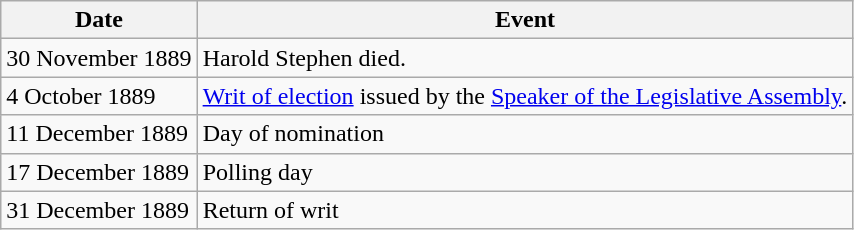<table class="wikitable">
<tr>
<th>Date</th>
<th>Event</th>
</tr>
<tr>
<td>30 November 1889</td>
<td>Harold Stephen died.</td>
</tr>
<tr>
<td>4 October 1889</td>
<td><a href='#'>Writ of election</a> issued by the <a href='#'>Speaker of the Legislative Assembly</a>.</td>
</tr>
<tr>
<td>11 December 1889</td>
<td>Day of nomination</td>
</tr>
<tr>
<td>17 December 1889</td>
<td>Polling day</td>
</tr>
<tr>
<td>31 December 1889</td>
<td>Return of writ</td>
</tr>
</table>
